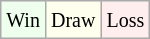<table class="wikitable">
<tr>
<td style="background-color: #EEFFEE;"><small>Win</small></td>
<td style="background-color: #FFFFEE;"><small>Draw</small></td>
<td style="background-color: #FFEEEE;"><small>Loss</small></td>
</tr>
</table>
